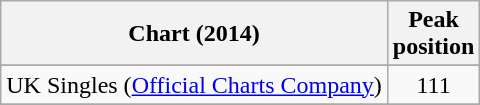<table class="wikitable">
<tr>
<th>Chart (2014)</th>
<th>Peak<br>position</th>
</tr>
<tr>
</tr>
<tr>
</tr>
<tr>
<td>UK Singles (<a href='#'>Official Charts Company</a>)</td>
<td align=center>111</td>
</tr>
<tr>
</tr>
<tr>
</tr>
</table>
